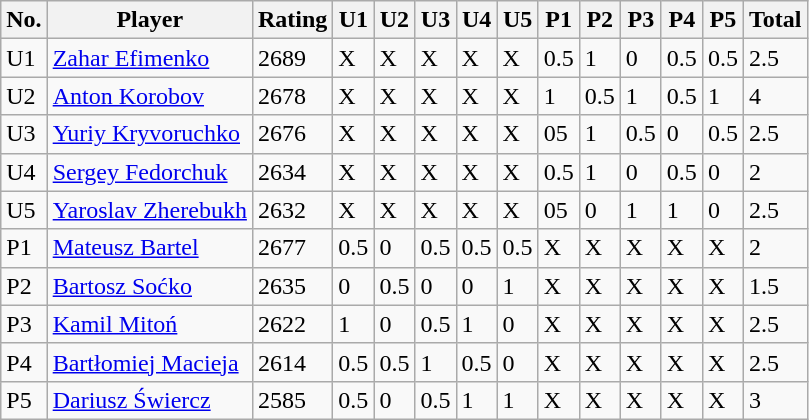<table class="wikitable">
<tr>
<th>No.</th>
<th>Player</th>
<th>Rating</th>
<th>U1</th>
<th>U2</th>
<th>U3</th>
<th>U4</th>
<th>U5</th>
<th>P1</th>
<th>P2</th>
<th>P3</th>
<th>P4</th>
<th>P5</th>
<th>Total</th>
</tr>
<tr>
<td>U1</td>
<td><a href='#'>Zahar Efimenko</a></td>
<td>2689</td>
<td>X</td>
<td>X</td>
<td>X</td>
<td>X</td>
<td>X</td>
<td>0.5</td>
<td>1</td>
<td>0</td>
<td>0.5</td>
<td>0.5</td>
<td>2.5</td>
</tr>
<tr>
<td>U2</td>
<td><a href='#'>Anton Korobov</a></td>
<td>2678</td>
<td>X</td>
<td>X</td>
<td>X</td>
<td>X</td>
<td>X</td>
<td>1</td>
<td>0.5</td>
<td>1</td>
<td>0.5</td>
<td>1</td>
<td>4</td>
</tr>
<tr>
<td>U3</td>
<td><a href='#'>Yuriy Kryvoruchko</a></td>
<td>2676</td>
<td>X</td>
<td>X</td>
<td>X</td>
<td>X</td>
<td>X</td>
<td>05</td>
<td>1</td>
<td>0.5</td>
<td>0</td>
<td>0.5</td>
<td>2.5</td>
</tr>
<tr>
<td>U4</td>
<td><a href='#'>Sergey Fedorchuk</a></td>
<td>2634</td>
<td>X</td>
<td>X</td>
<td>X</td>
<td>X</td>
<td>X</td>
<td>0.5</td>
<td>1</td>
<td>0</td>
<td>0.5</td>
<td>0</td>
<td>2</td>
</tr>
<tr>
<td>U5</td>
<td><a href='#'>Yaroslav Zherebukh</a></td>
<td>2632</td>
<td>X</td>
<td>X</td>
<td>X</td>
<td>X</td>
<td>X</td>
<td>05</td>
<td>0</td>
<td>1</td>
<td>1</td>
<td>0</td>
<td>2.5</td>
</tr>
<tr>
<td>P1</td>
<td><a href='#'>Mateusz Bartel</a></td>
<td>2677</td>
<td>0.5</td>
<td>0</td>
<td>0.5</td>
<td>0.5</td>
<td>0.5</td>
<td>X</td>
<td>X</td>
<td>X</td>
<td>X</td>
<td>X</td>
<td>2</td>
</tr>
<tr>
<td>P2</td>
<td><a href='#'>Bartosz Soćko</a></td>
<td>2635</td>
<td>0</td>
<td>0.5</td>
<td>0</td>
<td>0</td>
<td>1</td>
<td>X</td>
<td>X</td>
<td>X</td>
<td>X</td>
<td>X</td>
<td>1.5</td>
</tr>
<tr>
<td>P3</td>
<td><a href='#'>Kamil Mitoń</a></td>
<td>2622</td>
<td>1</td>
<td>0</td>
<td>0.5</td>
<td>1</td>
<td>0</td>
<td>X</td>
<td>X</td>
<td>X</td>
<td>X</td>
<td>X</td>
<td>2.5</td>
</tr>
<tr>
<td>P4</td>
<td><a href='#'>Bartłomiej Macieja</a></td>
<td>2614</td>
<td>0.5</td>
<td>0.5</td>
<td>1</td>
<td>0.5</td>
<td>0</td>
<td>X</td>
<td>X</td>
<td>X</td>
<td>X</td>
<td>X</td>
<td>2.5</td>
</tr>
<tr>
<td>P5</td>
<td><a href='#'>Dariusz Świercz</a></td>
<td>2585</td>
<td>0.5</td>
<td>0</td>
<td>0.5</td>
<td>1</td>
<td>1</td>
<td>X</td>
<td>X</td>
<td>X</td>
<td>X</td>
<td>X</td>
<td>3</td>
</tr>
</table>
